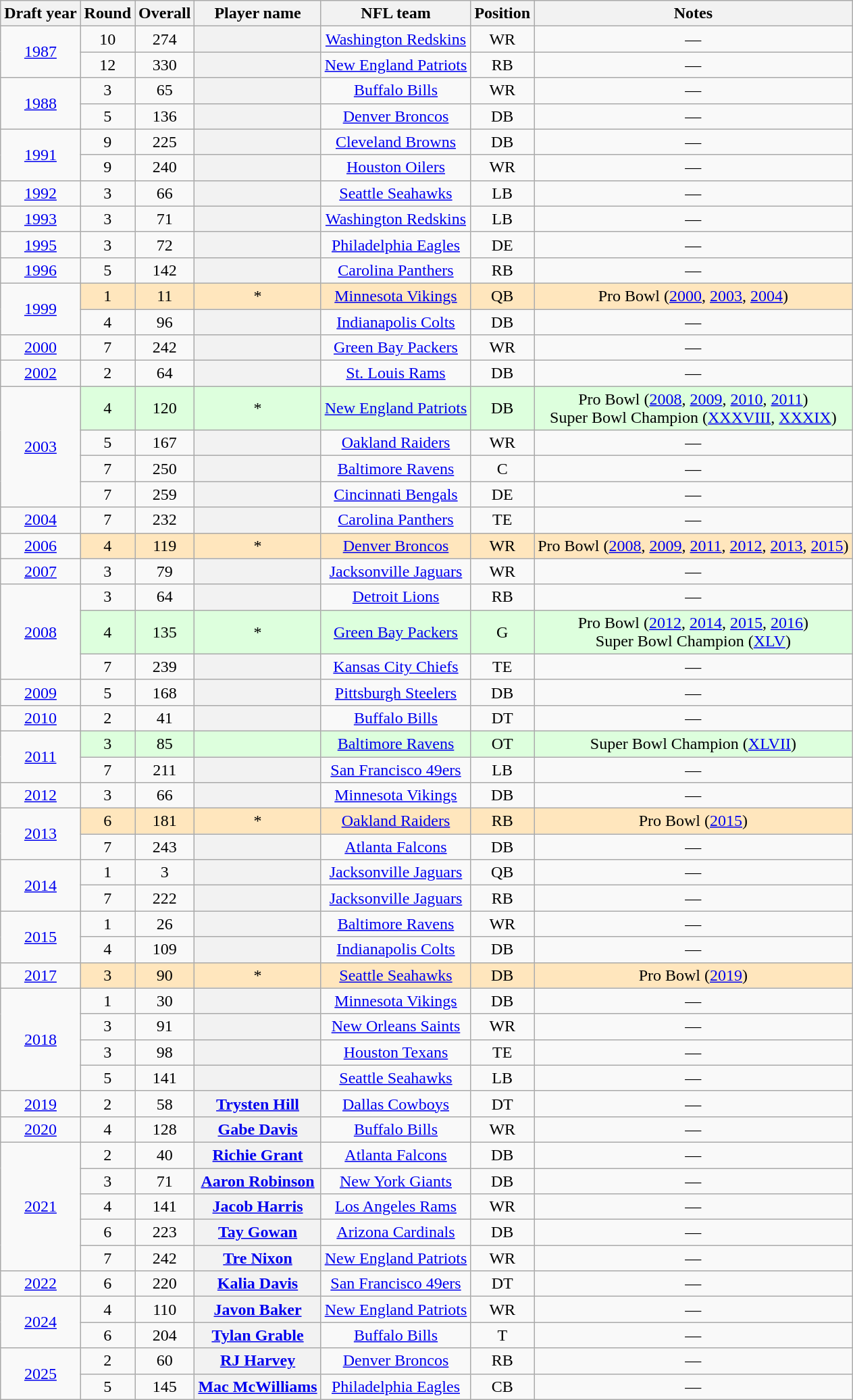<table class="wikitable sortable" style="text-align:center">
<tr>
<th scope="col">Draft year</th>
<th scope="col">Round</th>
<th scope="col">Overall</th>
<th scope="col">Player name</th>
<th scope="col">NFL team</th>
<th scope="col">Position</th>
<th scope="col">Notes</th>
</tr>
<tr>
<td rowspan=2><a href='#'>1987</a></td>
<td>10</td>
<td>274</td>
<th scope="row"></th>
<td><a href='#'>Washington Redskins</a></td>
<td>WR</td>
<td>—</td>
</tr>
<tr>
<td>12</td>
<td>330</td>
<th scope="row"></th>
<td><a href='#'>New England Patriots</a></td>
<td>RB</td>
<td>—</td>
</tr>
<tr>
<td rowspan=2><a href='#'>1988</a></td>
<td>3</td>
<td>65</td>
<th scope="row"></th>
<td><a href='#'>Buffalo Bills</a></td>
<td>WR</td>
<td>—</td>
</tr>
<tr>
<td>5</td>
<td>136</td>
<th scope="row"></th>
<td><a href='#'>Denver Broncos</a></td>
<td>DB</td>
<td>—</td>
</tr>
<tr>
<td rowspan=2><a href='#'>1991</a></td>
<td>9</td>
<td>225</td>
<th scope="row"></th>
<td><a href='#'>Cleveland Browns</a></td>
<td>DB</td>
<td>—</td>
</tr>
<tr>
<td>9</td>
<td>240</td>
<th scope="row"></th>
<td><a href='#'>Houston Oilers</a></td>
<td>WR</td>
<td>—</td>
</tr>
<tr>
<td><a href='#'>1992</a></td>
<td>3</td>
<td>66</td>
<th scope="row"></th>
<td><a href='#'>Seattle Seahawks</a></td>
<td>LB</td>
<td>—</td>
</tr>
<tr>
<td><a href='#'>1993</a></td>
<td>3</td>
<td>71</td>
<th scope="row"></th>
<td><a href='#'>Washington Redskins</a></td>
<td>LB</td>
<td>—</td>
</tr>
<tr>
<td><a href='#'>1995</a></td>
<td>3</td>
<td>72</td>
<th scope="row"></th>
<td><a href='#'>Philadelphia Eagles</a></td>
<td>DE</td>
<td>—</td>
</tr>
<tr>
<td><a href='#'>1996</a></td>
<td>5</td>
<td>142</td>
<th scope="row"></th>
<td><a href='#'>Carolina Panthers</a></td>
<td>RB</td>
<td>—</td>
</tr>
<tr>
<td rowspan=2><a href='#'>1999</a></td>
<td align="center" bgcolor=#FFE6BD>1</td>
<td align="center" bgcolor=#FFE6BD>11</td>
<td align="center" bgcolor=#FFE6BD><strong></strong>*</td>
<td align="center" bgcolor=#FFE6BD><a href='#'>Minnesota Vikings</a></td>
<td align="center" bgcolor=#FFE6BD>QB</td>
<td align="center" bgcolor=#FFE6BD>Pro Bowl (<a href='#'>2000</a>, <a href='#'>2003</a>, <a href='#'>2004</a>)</td>
</tr>
<tr>
<td>4</td>
<td>96</td>
<th scope="row"></th>
<td><a href='#'>Indianapolis Colts</a></td>
<td>DB</td>
<td>—</td>
</tr>
<tr>
<td><a href='#'>2000</a></td>
<td>7</td>
<td>242</td>
<th scope="row"></th>
<td><a href='#'>Green Bay Packers</a></td>
<td>WR</td>
<td>—</td>
</tr>
<tr>
<td><a href='#'>2002</a></td>
<td>2</td>
<td>64</td>
<th scope="row"></th>
<td><a href='#'>St. Louis Rams</a></td>
<td>DB</td>
<td>—</td>
</tr>
<tr>
<td rowspan=4><a href='#'>2003</a></td>
<td align="center" bgcolor=#DDFFDD>4</td>
<td align="center" bgcolor=#DDFFDD>120</td>
<td align="center" bgcolor=#DDFFDD><strong></strong>*</td>
<td align="center" bgcolor=#DDFFDD><a href='#'>New England Patriots</a></td>
<td align="center" bgcolor=#DDFFDD>DB</td>
<td align="center" bgcolor=#DDFFDD>Pro Bowl (<a href='#'>2008</a>, <a href='#'>2009</a>, <a href='#'>2010</a>, <a href='#'>2011</a>)<br>Super Bowl Champion (<a href='#'>XXXVIII</a>, <a href='#'>XXXIX</a>)</td>
</tr>
<tr>
<td>5</td>
<td>167</td>
<th scope="row"></th>
<td><a href='#'>Oakland Raiders</a></td>
<td>WR</td>
<td>—</td>
</tr>
<tr>
<td>7</td>
<td>250</td>
<th scope="row"></th>
<td><a href='#'>Baltimore Ravens</a></td>
<td>C</td>
<td>—</td>
</tr>
<tr>
<td>7</td>
<td>259</td>
<th scope="row"></th>
<td><a href='#'>Cincinnati Bengals</a></td>
<td>DE</td>
<td>—</td>
</tr>
<tr>
<td><a href='#'>2004</a></td>
<td>7</td>
<td>232</td>
<th scope="row"></th>
<td><a href='#'>Carolina Panthers</a></td>
<td>TE</td>
<td>—</td>
</tr>
<tr>
<td><a href='#'>2006</a></td>
<td align="center" bgcolor=#FFE6BD>4</td>
<td align="center" bgcolor=#FFE6BD>119</td>
<td align="center" bgcolor=#FFE6BD><strong></strong>*</td>
<td align="center" bgcolor=#FFE6BD><a href='#'>Denver Broncos</a></td>
<td align="center" bgcolor=#FFE6BD>WR</td>
<td align="center" bgcolor=#FFE6BD>Pro Bowl (<a href='#'>2008</a>, <a href='#'>2009</a>, <a href='#'>2011</a>, <a href='#'>2012</a>, <a href='#'>2013</a>, <a href='#'>2015</a>)</td>
</tr>
<tr>
<td><a href='#'>2007</a></td>
<td>3</td>
<td>79</td>
<th scope="row"></th>
<td><a href='#'>Jacksonville Jaguars</a></td>
<td>WR</td>
<td>—</td>
</tr>
<tr>
<td rowspan=3><a href='#'>2008</a></td>
<td>3</td>
<td>64</td>
<th scope="row"></th>
<td><a href='#'>Detroit Lions</a></td>
<td>RB</td>
<td>—</td>
</tr>
<tr>
<td align="center" bgcolor=#DDFFDD>4</td>
<td align="center" bgcolor=#DDFFDD>135</td>
<td align="center" bgcolor=#DDFFDD><strong></strong>*</td>
<td align="center" bgcolor=#DDFFDD><a href='#'>Green Bay Packers</a></td>
<td align="center" bgcolor=#DDFFDD>G</td>
<td align="center" bgcolor=#DDFFDD>Pro Bowl (<a href='#'>2012</a>, <a href='#'>2014</a>, <a href='#'>2015</a>, <a href='#'>2016</a>)<br>Super Bowl Champion (<a href='#'>XLV</a>)</td>
</tr>
<tr>
<td>7</td>
<td>239</td>
<th scope="row"></th>
<td><a href='#'>Kansas City Chiefs</a></td>
<td>TE</td>
<td>—</td>
</tr>
<tr>
<td><a href='#'>2009</a></td>
<td>5</td>
<td>168</td>
<th scope="row"></th>
<td><a href='#'>Pittsburgh Steelers</a></td>
<td>DB</td>
<td>—</td>
</tr>
<tr>
<td><a href='#'>2010</a></td>
<td>2</td>
<td>41</td>
<th scope="row"></th>
<td><a href='#'>Buffalo Bills</a></td>
<td>DT</td>
<td>—</td>
</tr>
<tr>
<td rowspan=2><a href='#'>2011</a></td>
<td align="center" bgcolor=#DDFFDD>3</td>
<td align="center" bgcolor=#DDFFDD>85</td>
<td align="center" bgcolor=#DDFFDD><strong></strong></td>
<td align="center" bgcolor=#DDFFDD><a href='#'>Baltimore Ravens</a></td>
<td align="center" bgcolor=#DDFFDD>OT</td>
<td align="center" bgcolor=#DDFFDD>Super Bowl Champion (<a href='#'>XLVII</a>)</td>
</tr>
<tr>
<td>7</td>
<td>211</td>
<th scope="row"></th>
<td><a href='#'>San Francisco 49ers</a></td>
<td>LB</td>
<td>—</td>
</tr>
<tr>
<td><a href='#'>2012</a></td>
<td>3</td>
<td>66</td>
<th scope="row"></th>
<td><a href='#'>Minnesota Vikings</a></td>
<td>DB</td>
<td>—</td>
</tr>
<tr>
<td rowspan=2><a href='#'>2013</a></td>
<td align="center" bgcolor=#FFE6BD>6</td>
<td align="center" bgcolor=#FFE6BD>181</td>
<td align="center" bgcolor=#FFE6BD><strong></strong>*</td>
<td align="center" bgcolor=#FFE6BD><a href='#'>Oakland Raiders</a></td>
<td align="center" bgcolor=#FFE6BD>RB</td>
<td align="center" bgcolor=#FFE6BD>Pro Bowl (<a href='#'>2015</a>)</td>
</tr>
<tr>
<td>7</td>
<td>243</td>
<th scope="row"></th>
<td><a href='#'>Atlanta Falcons</a></td>
<td>DB</td>
<td>—</td>
</tr>
<tr>
<td rowspan=2><a href='#'>2014</a></td>
<td>1</td>
<td>3</td>
<th scope="row"></th>
<td><a href='#'>Jacksonville Jaguars</a></td>
<td>QB</td>
<td>—</td>
</tr>
<tr>
<td>7</td>
<td>222</td>
<th scope="row"></th>
<td><a href='#'>Jacksonville Jaguars</a></td>
<td>RB</td>
<td>—</td>
</tr>
<tr>
<td rowspan=2><a href='#'>2015</a></td>
<td>1</td>
<td>26</td>
<th scope="row"></th>
<td><a href='#'>Baltimore Ravens</a></td>
<td>WR</td>
<td>—</td>
</tr>
<tr>
<td>4</td>
<td>109</td>
<th scope="row"></th>
<td><a href='#'>Indianapolis Colts</a></td>
<td>DB</td>
<td>—</td>
</tr>
<tr>
<td><a href='#'>2017</a></td>
<td align="center" bgcolor=#FFE6BD>3</td>
<td align="center" bgcolor=#FFE6BD>90</td>
<td align="center" bgcolor=#FFE6BD><strong></strong>*</td>
<td align="center" bgcolor=#FFE6BD><a href='#'>Seattle Seahawks</a></td>
<td align="center" bgcolor=#FFE6BD>DB</td>
<td align="center" bgcolor=#FFE6BD>Pro Bowl (<a href='#'>2019</a>)</td>
</tr>
<tr>
<td rowspan=4><a href='#'>2018</a></td>
<td>1</td>
<td>30</td>
<th scope="row"></th>
<td><a href='#'>Minnesota Vikings</a></td>
<td>DB</td>
<td>—</td>
</tr>
<tr>
<td>3</td>
<td>91</td>
<th scope="row"></th>
<td><a href='#'>New Orleans Saints</a></td>
<td>WR</td>
<td>—</td>
</tr>
<tr>
<td>3</td>
<td>98</td>
<th scope="row"></th>
<td><a href='#'>Houston Texans</a></td>
<td>TE</td>
<td>—</td>
</tr>
<tr>
<td>5</td>
<td>141</td>
<th scope="row"></th>
<td><a href='#'>Seattle Seahawks</a></td>
<td>LB</td>
<td>—</td>
</tr>
<tr>
<td><a href='#'>2019</a></td>
<td>2</td>
<td>58</td>
<th><a href='#'>Trysten Hill</a></th>
<td><a href='#'>Dallas Cowboys</a></td>
<td>DT</td>
<td>—</td>
</tr>
<tr>
<td><a href='#'>2020</a></td>
<td>4</td>
<td>128</td>
<th><a href='#'>Gabe Davis</a></th>
<td><a href='#'>Buffalo Bills</a></td>
<td>WR</td>
<td>—</td>
</tr>
<tr>
<td rowspan="5"><a href='#'>2021</a></td>
<td>2</td>
<td>40</td>
<th><a href='#'>Richie Grant</a></th>
<td><a href='#'>Atlanta Falcons</a></td>
<td>DB</td>
<td>—</td>
</tr>
<tr>
<td>3</td>
<td>71</td>
<th><a href='#'>Aaron Robinson</a></th>
<td><a href='#'>New York Giants</a></td>
<td>DB</td>
<td>—</td>
</tr>
<tr>
<td>4</td>
<td>141</td>
<th><a href='#'>Jacob Harris</a></th>
<td><a href='#'>Los Angeles Rams</a></td>
<td>WR</td>
<td>—</td>
</tr>
<tr>
<td>6</td>
<td>223</td>
<th><a href='#'>Tay Gowan</a></th>
<td><a href='#'>Arizona Cardinals</a></td>
<td>DB</td>
<td>—</td>
</tr>
<tr>
<td>7</td>
<td>242</td>
<th><a href='#'>Tre Nixon</a></th>
<td><a href='#'>New England Patriots</a></td>
<td>WR</td>
<td>—</td>
</tr>
<tr>
<td rowspan="1"><a href='#'>2022</a></td>
<td>6</td>
<td>220</td>
<th><a href='#'>Kalia Davis</a></th>
<td><a href='#'>San Francisco 49ers</a></td>
<td>DT</td>
<td>—</td>
</tr>
<tr>
<td rowspan="2"><a href='#'>2024</a></td>
<td>4</td>
<td>110</td>
<th><a href='#'>Javon Baker</a></th>
<td><a href='#'>New England Patriots</a></td>
<td>WR</td>
<td>—</td>
</tr>
<tr>
<td>6</td>
<td>204</td>
<th><a href='#'>Tylan Grable</a></th>
<td><a href='#'>Buffalo Bills</a></td>
<td>T</td>
<td>—</td>
</tr>
<tr>
<td rowspan="2"><a href='#'>2025</a></td>
<td>2</td>
<td>60</td>
<th><a href='#'>RJ Harvey</a></th>
<td><a href='#'>Denver Broncos</a></td>
<td>RB</td>
<td>—</td>
</tr>
<tr>
<td>5</td>
<td>145</td>
<th><a href='#'>Mac McWilliams</a></th>
<td><a href='#'>Philadelphia Eagles</a></td>
<td>CB</td>
<td>—</td>
</tr>
</table>
